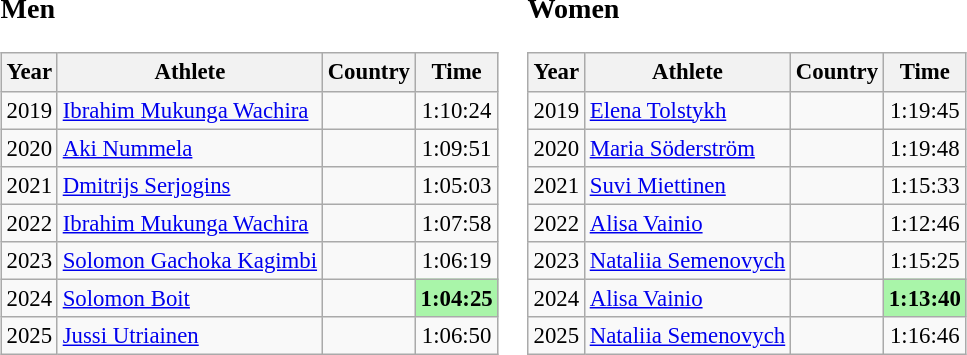<table class="vatop">
<tr>
<td><br><h3>Men</h3><table class="wikitable sortable" style="text-align:center; font-size:95%;">
<tr>
<th>Year</th>
<th>Athlete</th>
<th>Country</th>
<th>Time</th>
</tr>
<tr>
<td>2019</td>
<td align="left"><a href='#'>Ibrahim Mukunga Wachira</a></td>
<td align="left"></td>
<td>1:10:24</td>
</tr>
<tr>
<td>2020</td>
<td align="left"><a href='#'>Aki Nummela</a></td>
<td align="left"></td>
<td>1:09:51</td>
</tr>
<tr>
<td>2021</td>
<td align="left"><a href='#'>Dmitrijs Serjogins</a></td>
<td align="left"></td>
<td>1:05:03</td>
</tr>
<tr>
<td>2022</td>
<td align="left"><a href='#'>Ibrahim Mukunga Wachira</a></td>
<td align="left"></td>
<td>1:07:58</td>
</tr>
<tr>
<td>2023</td>
<td align="left"><a href='#'>Solomon Gachoka Kagimbi</a></td>
<td align="left"></td>
<td>1:06:19</td>
</tr>
<tr>
<td>2024</td>
<td align="left"><a href='#'>Solomon Boit</a></td>
<td align="left"></td>
<td bgcolor=#A9F5A9><strong>1:04:25</strong></td>
</tr>
<tr>
<td>2025</td>
<td align="left"><a href='#'>Jussi Utriainen</a></td>
<td align="left"></td>
<td>1:06:50</td>
</tr>
</table>
</td>
<td><br><h3>Women</h3><table class="wikitable sortable" style="text-align:center; font-size:95%;">
<tr>
<th>Year</th>
<th>Athlete</th>
<th>Country</th>
<th>Time</th>
</tr>
<tr>
<td>2019</td>
<td align="left"><a href='#'>Elena Tolstykh</a></td>
<td align="left"></td>
<td>1:19:45</td>
</tr>
<tr>
<td>2020</td>
<td align="left"><a href='#'>Maria Söderström</a></td>
<td align="left"></td>
<td>1:19:48</td>
</tr>
<tr>
<td>2021</td>
<td align="left"><a href='#'>Suvi Miettinen</a></td>
<td align="left"></td>
<td>1:15:33</td>
</tr>
<tr>
<td>2022</td>
<td align="left"><a href='#'>Alisa Vainio</a></td>
<td align="left"></td>
<td>1:12:46</td>
</tr>
<tr>
<td>2023</td>
<td align="left"><a href='#'>Nataliia Semenovych</a></td>
<td align="left"></td>
<td>1:15:25</td>
</tr>
<tr>
<td>2024</td>
<td align="left"><a href='#'>Alisa Vainio</a></td>
<td align="left"></td>
<td bgcolor=#A9F5A9><strong>1:13:40</strong></td>
</tr>
<tr>
<td>2025</td>
<td align="left"><a href='#'>Nataliia Semenovych</a></td>
<td align="left"></td>
<td>1:16:46</td>
</tr>
</table>
</td>
</tr>
</table>
